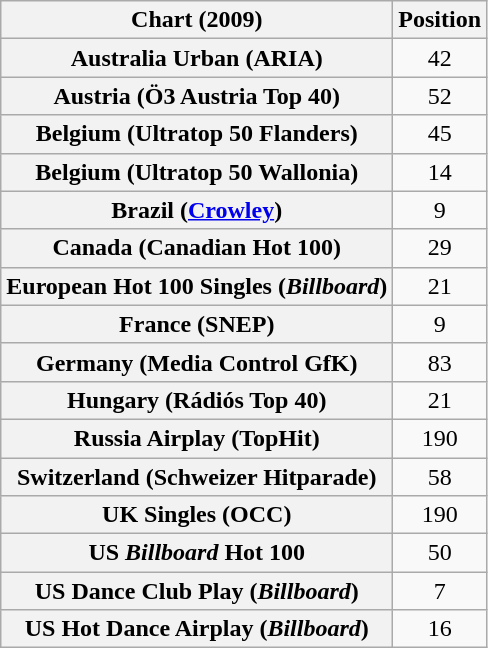<table class="wikitable sortable plainrowheaders" style="text-align:center">
<tr>
<th>Chart (2009)</th>
<th>Position</th>
</tr>
<tr>
<th scope="row">Australia Urban (ARIA)</th>
<td>42</td>
</tr>
<tr>
<th scope="row">Austria (Ö3 Austria Top 40)</th>
<td>52</td>
</tr>
<tr>
<th scope="row">Belgium (Ultratop 50 Flanders)</th>
<td>45</td>
</tr>
<tr>
<th scope="row">Belgium (Ultratop 50 Wallonia)</th>
<td>14</td>
</tr>
<tr>
<th scope="row">Brazil (<a href='#'>Crowley</a>)</th>
<td>9</td>
</tr>
<tr>
<th scope="row">Canada (Canadian Hot 100)</th>
<td>29</td>
</tr>
<tr>
<th scope="row">European Hot 100 Singles (<em>Billboard</em>)</th>
<td>21</td>
</tr>
<tr>
<th scope="row">France (SNEP)</th>
<td>9</td>
</tr>
<tr>
<th scope="row">Germany (Media Control GfK)</th>
<td>83</td>
</tr>
<tr>
<th scope="row">Hungary (Rádiós Top 40)</th>
<td>21</td>
</tr>
<tr>
<th scope="row">Russia Airplay (TopHit)</th>
<td>190</td>
</tr>
<tr>
<th scope="row">Switzerland (Schweizer Hitparade)</th>
<td>58</td>
</tr>
<tr>
<th scope="row">UK Singles (OCC)</th>
<td>190</td>
</tr>
<tr>
<th scope="row">US <em>Billboard</em> Hot 100</th>
<td>50</td>
</tr>
<tr>
<th scope="row">US Dance Club Play (<em>Billboard</em>)</th>
<td>7</td>
</tr>
<tr>
<th scope="row">US Hot Dance Airplay (<em>Billboard</em>)</th>
<td>16</td>
</tr>
</table>
